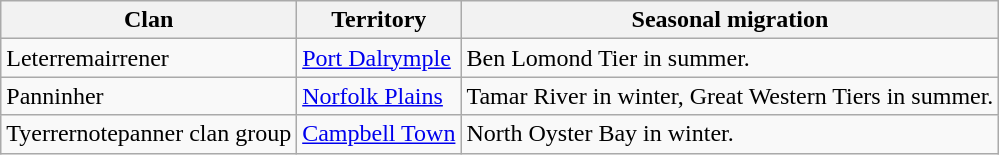<table class="wikitable">
<tr>
<th>Clan</th>
<th>Territory</th>
<th>Seasonal migration</th>
</tr>
<tr>
<td>Leterremairrener</td>
<td><a href='#'>Port Dalrymple</a></td>
<td>Ben Lomond Tier in summer.</td>
</tr>
<tr>
<td>Panninher</td>
<td><a href='#'>Norfolk Plains</a></td>
<td>Tamar River in winter, Great Western Tiers in summer.</td>
</tr>
<tr>
<td>Tyerrernotepanner clan group</td>
<td><a href='#'>Campbell Town</a></td>
<td>North Oyster Bay in winter.</td>
</tr>
</table>
